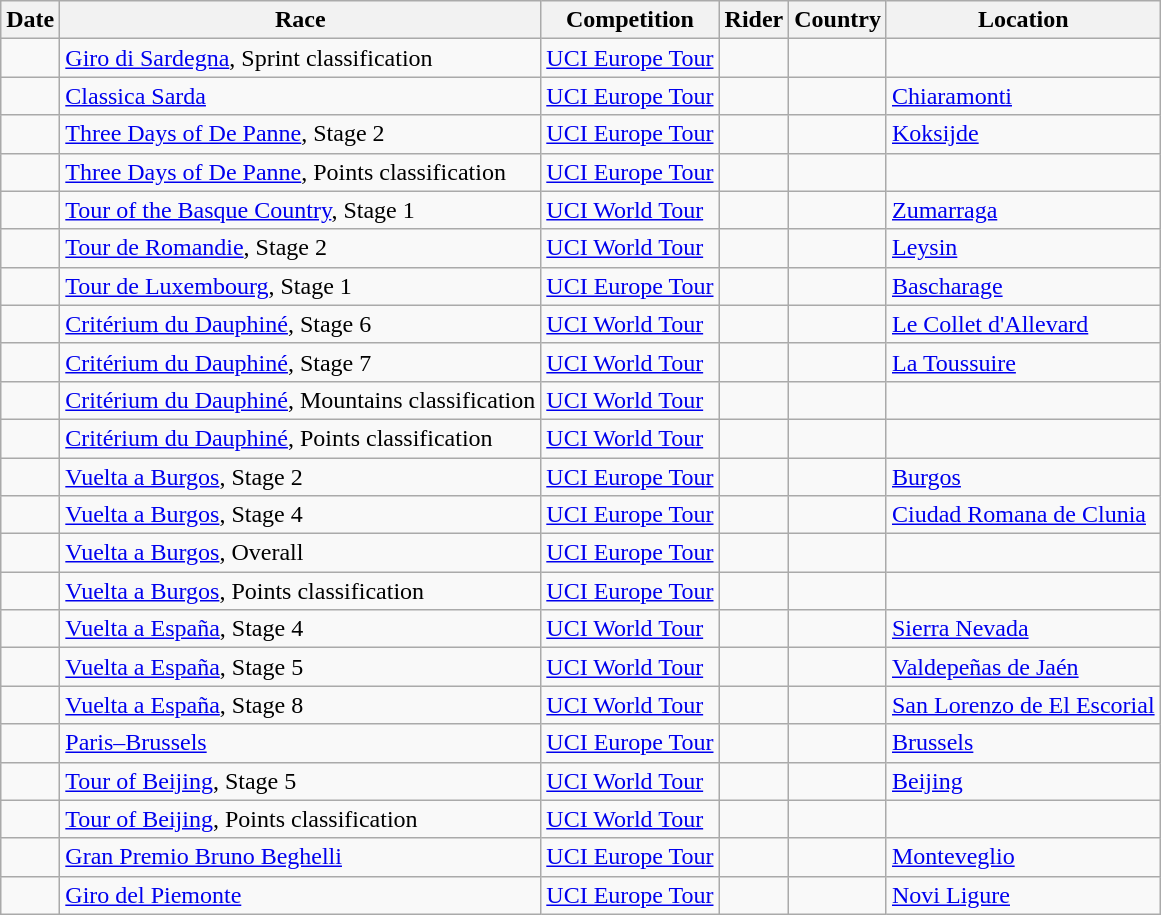<table class="wikitable sortable">
<tr>
<th>Date</th>
<th>Race</th>
<th>Competition</th>
<th>Rider</th>
<th>Country</th>
<th>Location</th>
</tr>
<tr>
<td></td>
<td><a href='#'>Giro di Sardegna</a>, Sprint classification</td>
<td><a href='#'>UCI Europe Tour</a></td>
<td></td>
<td></td>
<td></td>
</tr>
<tr>
<td></td>
<td><a href='#'>Classica Sarda</a></td>
<td><a href='#'>UCI Europe Tour</a></td>
<td></td>
<td></td>
<td><a href='#'>Chiaramonti</a></td>
</tr>
<tr>
<td></td>
<td><a href='#'>Three Days of De Panne</a>, Stage 2</td>
<td><a href='#'>UCI Europe Tour</a></td>
<td></td>
<td></td>
<td><a href='#'>Koksijde</a></td>
</tr>
<tr>
<td></td>
<td><a href='#'>Three Days of De Panne</a>, Points classification</td>
<td><a href='#'>UCI Europe Tour</a></td>
<td></td>
<td></td>
<td></td>
</tr>
<tr>
<td></td>
<td><a href='#'>Tour of the Basque Country</a>, Stage 1</td>
<td><a href='#'>UCI World Tour</a></td>
<td></td>
<td></td>
<td><a href='#'>Zumarraga</a></td>
</tr>
<tr>
<td></td>
<td><a href='#'>Tour de Romandie</a>, Stage 2</td>
<td><a href='#'>UCI World Tour</a></td>
<td></td>
<td></td>
<td><a href='#'>Leysin</a></td>
</tr>
<tr>
<td></td>
<td><a href='#'>Tour de Luxembourg</a>, Stage 1</td>
<td><a href='#'>UCI Europe Tour</a></td>
<td></td>
<td></td>
<td><a href='#'>Bascharage</a></td>
</tr>
<tr>
<td></td>
<td><a href='#'>Critérium du Dauphiné</a>, Stage 6</td>
<td><a href='#'>UCI World Tour</a></td>
<td></td>
<td></td>
<td><a href='#'>Le Collet d'Allevard</a></td>
</tr>
<tr>
<td></td>
<td><a href='#'>Critérium du Dauphiné</a>, Stage 7</td>
<td><a href='#'>UCI World Tour</a></td>
<td></td>
<td></td>
<td><a href='#'>La Toussuire</a></td>
</tr>
<tr>
<td></td>
<td><a href='#'>Critérium du Dauphiné</a>, Mountains classification</td>
<td><a href='#'>UCI World Tour</a></td>
<td></td>
<td></td>
<td></td>
</tr>
<tr>
<td></td>
<td><a href='#'>Critérium du Dauphiné</a>, Points classification</td>
<td><a href='#'>UCI World Tour</a></td>
<td></td>
<td></td>
<td></td>
</tr>
<tr>
<td></td>
<td><a href='#'>Vuelta a Burgos</a>, Stage 2</td>
<td><a href='#'>UCI Europe Tour</a></td>
<td></td>
<td></td>
<td><a href='#'>Burgos</a></td>
</tr>
<tr>
<td></td>
<td><a href='#'>Vuelta a Burgos</a>, Stage 4</td>
<td><a href='#'>UCI Europe Tour</a></td>
<td></td>
<td></td>
<td><a href='#'>Ciudad Romana de Clunia</a></td>
</tr>
<tr>
<td></td>
<td><a href='#'>Vuelta a Burgos</a>, Overall</td>
<td><a href='#'>UCI Europe Tour</a></td>
<td></td>
<td></td>
<td></td>
</tr>
<tr>
<td></td>
<td><a href='#'>Vuelta a Burgos</a>, Points classification</td>
<td><a href='#'>UCI Europe Tour</a></td>
<td></td>
<td></td>
<td></td>
</tr>
<tr>
<td></td>
<td><a href='#'>Vuelta a España</a>, Stage 4</td>
<td><a href='#'>UCI World Tour</a></td>
<td></td>
<td></td>
<td><a href='#'>Sierra Nevada</a></td>
</tr>
<tr>
<td></td>
<td><a href='#'>Vuelta a España</a>, Stage 5</td>
<td><a href='#'>UCI World Tour</a></td>
<td></td>
<td></td>
<td><a href='#'>Valdepeñas de Jaén</a></td>
</tr>
<tr>
<td></td>
<td><a href='#'>Vuelta a España</a>, Stage 8</td>
<td><a href='#'>UCI World Tour</a></td>
<td></td>
<td></td>
<td><a href='#'>San Lorenzo de El Escorial</a></td>
</tr>
<tr>
<td></td>
<td><a href='#'>Paris–Brussels</a></td>
<td><a href='#'>UCI Europe Tour</a></td>
<td></td>
<td style="text-align:center;"></td>
<td><a href='#'>Brussels</a></td>
</tr>
<tr>
<td></td>
<td><a href='#'>Tour of Beijing</a>, Stage 5</td>
<td><a href='#'>UCI World Tour</a></td>
<td></td>
<td></td>
<td><a href='#'>Beijing</a></td>
</tr>
<tr>
<td></td>
<td><a href='#'>Tour of Beijing</a>, Points classification</td>
<td><a href='#'>UCI World Tour</a></td>
<td></td>
<td></td>
<td></td>
</tr>
<tr>
<td></td>
<td><a href='#'>Gran Premio Bruno Beghelli</a></td>
<td><a href='#'>UCI Europe Tour</a></td>
<td></td>
<td></td>
<td><a href='#'>Monteveglio</a></td>
</tr>
<tr>
<td></td>
<td><a href='#'>Giro del Piemonte</a></td>
<td><a href='#'>UCI Europe Tour</a></td>
<td></td>
<td></td>
<td><a href='#'>Novi Ligure</a></td>
</tr>
</table>
